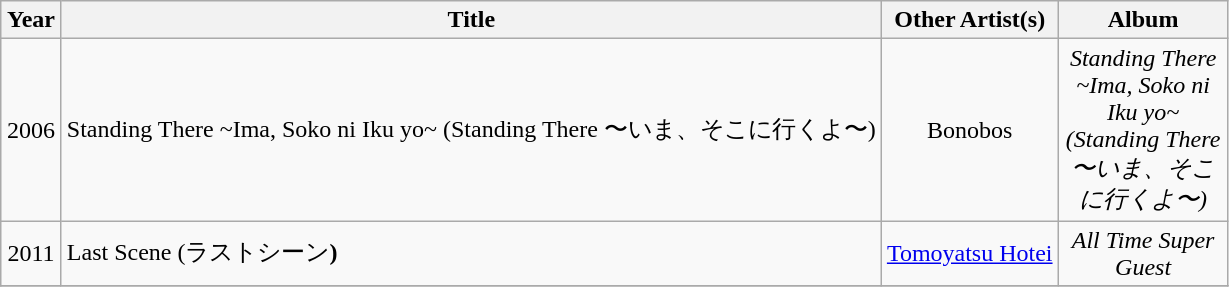<table class="wikitable">
<tr>
<th style="width:33px;">Year</th>
<th>Title</th>
<th>Other Artist(s)</th>
<th style="width:106px;">Album</th>
</tr>
<tr>
<td style="text-align:center;">2006</td>
<td>Standing There ~Ima, Soko ni Iku yo~ (Standing There 〜いま、そこに行くよ〜)</td>
<td style="text-align:center;">Bonobos</td>
<td style="text-align:center;"><em>Standing There ~Ima, Soko ni Iku yo~ (Standing There 〜いま、そこに行くよ〜)</em></td>
</tr>
<tr>
<td style="text-align:center;">2011</td>
<td>Last Scene (ラストシーン<strong>)</strong></td>
<td style="text-align:center;"><a href='#'>Tomoyatsu Hotei</a></td>
<td style="text-align:center;"><em>All Time Super Guest</em></td>
</tr>
<tr>
</tr>
</table>
